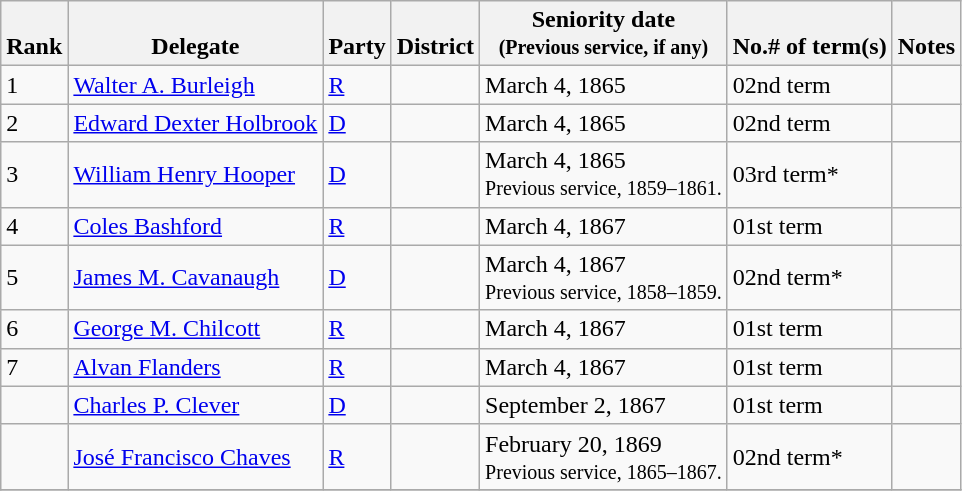<table class="wikitable sortable">
<tr valign=bottom>
<th>Rank</th>
<th>Delegate</th>
<th>Party</th>
<th>District</th>
<th>Seniority date<br><small>(Previous service, if any)</small><br></th>
<th>No.# of term(s)</th>
<th>Notes</th>
</tr>
<tr>
<td>1</td>
<td><a href='#'>Walter A. Burleigh</a></td>
<td><a href='#'>R</a></td>
<td></td>
<td>March 4, 1865</td>
<td>02nd term</td>
<td></td>
</tr>
<tr>
<td>2</td>
<td><a href='#'>Edward Dexter Holbrook</a></td>
<td><a href='#'>D</a></td>
<td></td>
<td>March 4, 1865</td>
<td>02nd term</td>
<td></td>
</tr>
<tr>
<td>3</td>
<td><a href='#'>William Henry Hooper</a></td>
<td><a href='#'>D</a></td>
<td></td>
<td>March 4, 1865<br><small>Previous service, 1859–1861. </small></td>
<td>03rd term*</td>
<td></td>
</tr>
<tr>
<td>4</td>
<td><a href='#'>Coles Bashford</a></td>
<td><a href='#'>R</a></td>
<td></td>
<td>March 4, 1867</td>
<td>01st term</td>
<td></td>
</tr>
<tr>
<td>5</td>
<td><a href='#'>James M. Cavanaugh</a></td>
<td><a href='#'>D</a></td>
<td></td>
<td>March 4, 1867<br><small>Previous service, 1858–1859. </small></td>
<td>02nd term*</td>
<td></td>
</tr>
<tr>
<td>6</td>
<td><a href='#'>George M. Chilcott</a></td>
<td><a href='#'>R</a></td>
<td></td>
<td>March 4, 1867</td>
<td>01st term</td>
<td></td>
</tr>
<tr>
<td>7</td>
<td><a href='#'>Alvan Flanders</a></td>
<td><a href='#'>R</a></td>
<td></td>
<td>March 4, 1867</td>
<td>01st term</td>
<td></td>
</tr>
<tr>
<td></td>
<td><a href='#'>Charles P. Clever</a></td>
<td><a href='#'>D</a></td>
<td></td>
<td>September 2, 1867</td>
<td>01st term</td>
<td></td>
</tr>
<tr>
<td></td>
<td><a href='#'>José Francisco Chaves</a></td>
<td><a href='#'>R</a></td>
<td></td>
<td>February 20, 1869<br><small>Previous service, 1865–1867. </small></td>
<td>02nd term*</td>
<td></td>
</tr>
<tr>
</tr>
</table>
